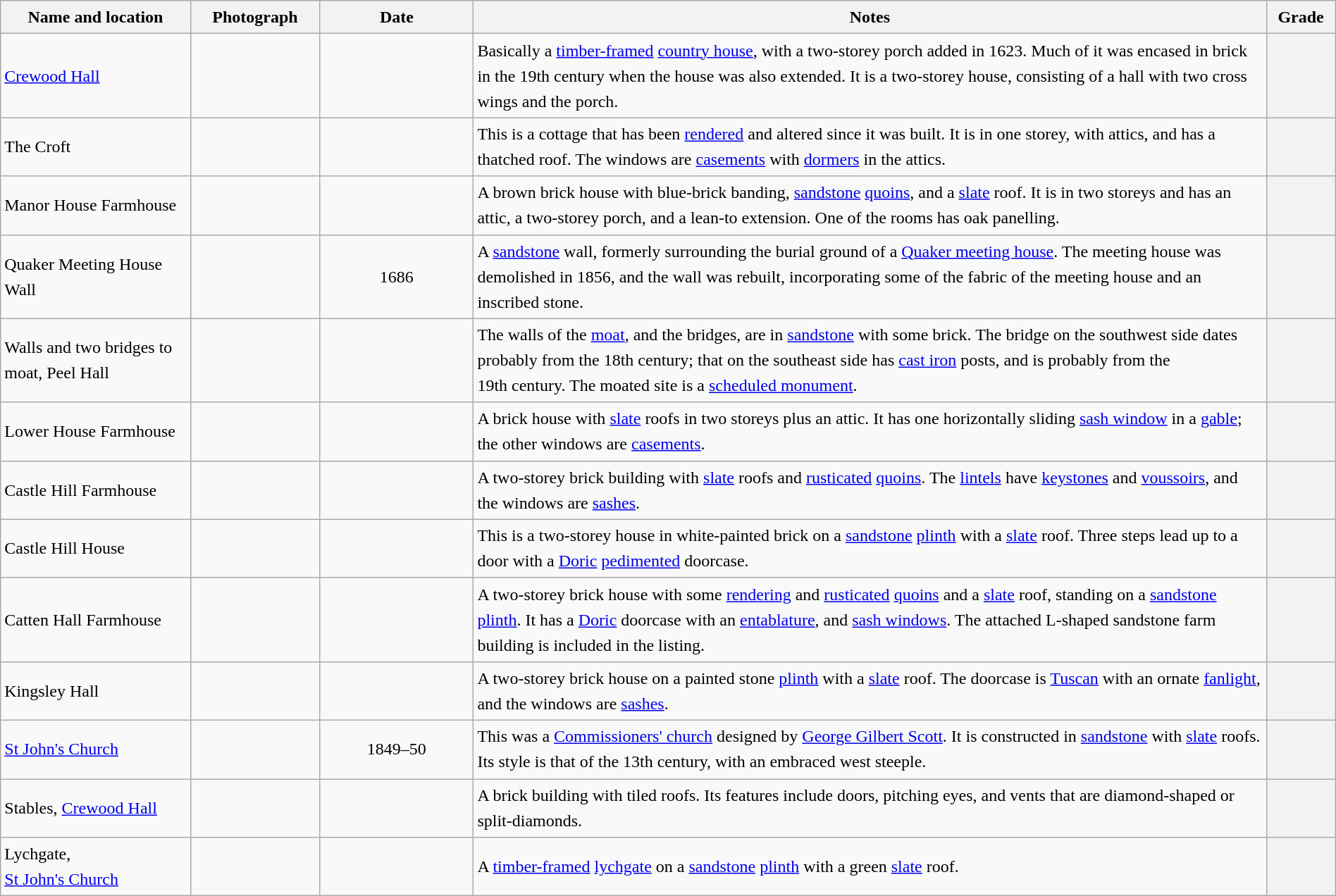<table class="wikitable sortable plainrowheaders" style="width:100%;border:0px;text-align:left;line-height:150%;">
<tr>
<th scope="col" style="width:150px">Name and location</th>
<th scope="col" style="width:100px" class="unsortable">Photograph</th>
<th scope="col" style="width:120px">Date</th>
<th scope="col" style="width:650px" class="unsortable">Notes</th>
<th scope="col" style="width:50px">Grade</th>
</tr>
<tr>
<td><a href='#'>Crewood Hall</a><br><small></small></td>
<td></td>
<td align="center"></td>
<td>Basically a <a href='#'>timber-framed</a> <a href='#'>country house</a>, with a two-storey porch added in 1623. Much of it was encased in brick in the 19th century when the house was also extended. It is a two-storey house, consisting of a hall with two cross wings and the porch.</td>
<th></th>
</tr>
<tr>
<td>The Croft<br><small></small></td>
<td></td>
<td align="center"></td>
<td>This is a cottage that has been <a href='#'>rendered</a> and altered since it was built. It is in one storey, with attics, and has a thatched roof. The windows are <a href='#'>casements</a> with <a href='#'>dormers</a> in the attics.</td>
<th></th>
</tr>
<tr>
<td>Manor House Farmhouse<br><small></small></td>
<td></td>
<td align="center"></td>
<td>A brown brick house with blue-brick banding, <a href='#'>sandstone</a> <a href='#'>quoins</a>, and a <a href='#'>slate</a> roof. It is in two storeys and has an attic, a two-storey porch, and a lean-to extension. One of the rooms has oak panelling.</td>
<th></th>
</tr>
<tr>
<td>Quaker Meeting House Wall<br><small></small></td>
<td></td>
<td align="center">1686</td>
<td>A <a href='#'>sandstone</a> wall, formerly surrounding the burial ground of a <a href='#'>Quaker meeting house</a>. The meeting house was demolished in 1856, and the wall was rebuilt, incorporating some of the fabric of the meeting house and an inscribed stone.</td>
<th></th>
</tr>
<tr>
<td>Walls and two bridges to moat, Peel Hall<br><small></small></td>
<td></td>
<td align="center"></td>
<td>The walls of the <a href='#'>moat</a>, and the bridges, are in <a href='#'>sandstone</a> with some brick. The bridge on the southwest side dates probably from the 18th century; that on the southeast side has <a href='#'>cast iron</a> posts, and is probably from the 19th century. The moated site is a <a href='#'>scheduled monument</a>.</td>
<th></th>
</tr>
<tr>
<td>Lower House Farmhouse<br><small></small></td>
<td></td>
<td align="center"></td>
<td>A brick house with <a href='#'>slate</a> roofs in two storeys plus an attic. It has one horizontally sliding <a href='#'>sash window</a> in a <a href='#'>gable</a>; the other windows are <a href='#'>casements</a>.</td>
<th></th>
</tr>
<tr>
<td>Castle Hill Farmhouse<br><small></small></td>
<td></td>
<td align="center"></td>
<td>A two-storey brick building with <a href='#'>slate</a> roofs and <a href='#'>rusticated</a> <a href='#'>quoins</a>. The <a href='#'>lintels</a> have <a href='#'>keystones</a> and <a href='#'>voussoirs</a>, and the windows are <a href='#'>sashes</a>.</td>
<th></th>
</tr>
<tr>
<td>Castle Hill House<br><small></small></td>
<td></td>
<td align="center"></td>
<td>This is a two-storey house in white-painted brick on a <a href='#'>sandstone</a> <a href='#'>plinth</a> with a <a href='#'>slate</a> roof. Three steps lead up to a door with a <a href='#'>Doric</a> <a href='#'>pedimented</a> doorcase.</td>
<th></th>
</tr>
<tr>
<td>Catten Hall Farmhouse<br><small></small></td>
<td></td>
<td align="center"></td>
<td>A two-storey brick house with some <a href='#'>rendering</a> and <a href='#'>rusticated</a> <a href='#'>quoins</a> and a <a href='#'>slate</a> roof, standing on a <a href='#'>sandstone</a> <a href='#'>plinth</a>. It has a <a href='#'>Doric</a> doorcase with an <a href='#'>entablature</a>, and <a href='#'>sash windows</a>. The attached L-shaped sandstone farm building is included in the listing.</td>
<th></th>
</tr>
<tr>
<td>Kingsley Hall<br><small></small></td>
<td></td>
<td align="center"></td>
<td>A two-storey brick house on a painted stone <a href='#'>plinth</a> with a <a href='#'>slate</a> roof. The doorcase is <a href='#'>Tuscan</a> with an ornate <a href='#'>fanlight</a>, and the windows are <a href='#'>sashes</a>.</td>
<th></th>
</tr>
<tr>
<td><a href='#'>St John's Church</a><br><small></small></td>
<td></td>
<td align="center">1849–50</td>
<td>This was a <a href='#'>Commissioners' church</a> designed by <a href='#'>George Gilbert Scott</a>. It is constructed in <a href='#'>sandstone</a> with <a href='#'>slate</a> roofs.  Its style is that of the 13th century, with an embraced west steeple.</td>
<th></th>
</tr>
<tr>
<td>Stables, <a href='#'>Crewood Hall</a><br><small></small></td>
<td></td>
<td align="center"></td>
<td>A brick building with tiled roofs. Its features include doors, pitching eyes, and vents that are diamond-shaped or split-diamonds.</td>
<th></th>
</tr>
<tr>
<td>Lychgate,<br><a href='#'>St John's Church</a><br><small></small></td>
<td></td>
<td align="center"></td>
<td>A <a href='#'>timber-framed</a> <a href='#'>lychgate</a> on a <a href='#'>sandstone</a> <a href='#'>plinth</a> with a green <a href='#'>slate</a> roof.</td>
<th></th>
</tr>
<tr>
</tr>
</table>
